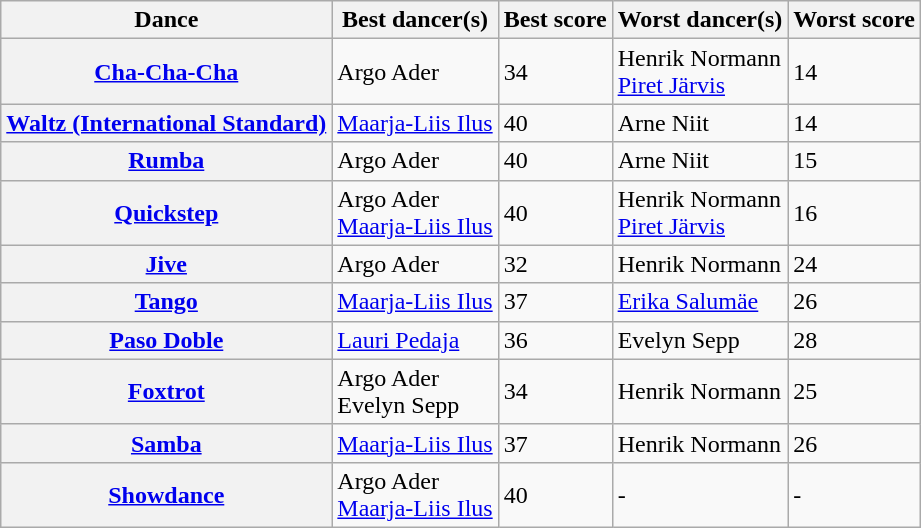<table class="wikitable sortable">
<tr>
<th>Dance</th>
<th>Best dancer(s)</th>
<th>Best score</th>
<th>Worst dancer(s)</th>
<th>Worst score</th>
</tr>
<tr>
<th><a href='#'>Cha-Cha-Cha</a></th>
<td>Argo Ader</td>
<td>34</td>
<td>Henrik Normann<br><a href='#'>Piret Järvis</a></td>
<td>14</td>
</tr>
<tr>
<th><a href='#'>Waltz (International Standard)</a></th>
<td><a href='#'>Maarja-Liis Ilus</a></td>
<td>40</td>
<td>Arne Niit</td>
<td>14</td>
</tr>
<tr>
<th><a href='#'>Rumba</a></th>
<td>Argo Ader</td>
<td>40</td>
<td>Arne Niit</td>
<td>15</td>
</tr>
<tr>
<th><a href='#'>Quickstep</a></th>
<td>Argo Ader<br><a href='#'>Maarja-Liis Ilus</a></td>
<td>40</td>
<td>Henrik Normann<br><a href='#'>Piret Järvis</a></td>
<td>16</td>
</tr>
<tr>
<th><a href='#'>Jive</a></th>
<td>Argo Ader</td>
<td>32</td>
<td>Henrik Normann</td>
<td>24</td>
</tr>
<tr>
<th><a href='#'>Tango</a></th>
<td><a href='#'>Maarja-Liis Ilus</a></td>
<td>37</td>
<td><a href='#'>Erika Salumäe</a></td>
<td>26</td>
</tr>
<tr>
<th><a href='#'>Paso Doble</a></th>
<td><a href='#'>Lauri Pedaja</a></td>
<td>36</td>
<td>Evelyn Sepp</td>
<td>28</td>
</tr>
<tr>
<th><a href='#'>Foxtrot</a></th>
<td>Argo Ader<br>Evelyn Sepp</td>
<td>34</td>
<td>Henrik Normann</td>
<td>25</td>
</tr>
<tr>
<th><a href='#'>Samba</a></th>
<td><a href='#'>Maarja-Liis Ilus</a></td>
<td>37</td>
<td>Henrik Normann</td>
<td>26</td>
</tr>
<tr>
<th><a href='#'>Showdance</a></th>
<td>Argo Ader<br><a href='#'>Maarja-Liis Ilus</a></td>
<td>40</td>
<td>-</td>
<td>-</td>
</tr>
</table>
